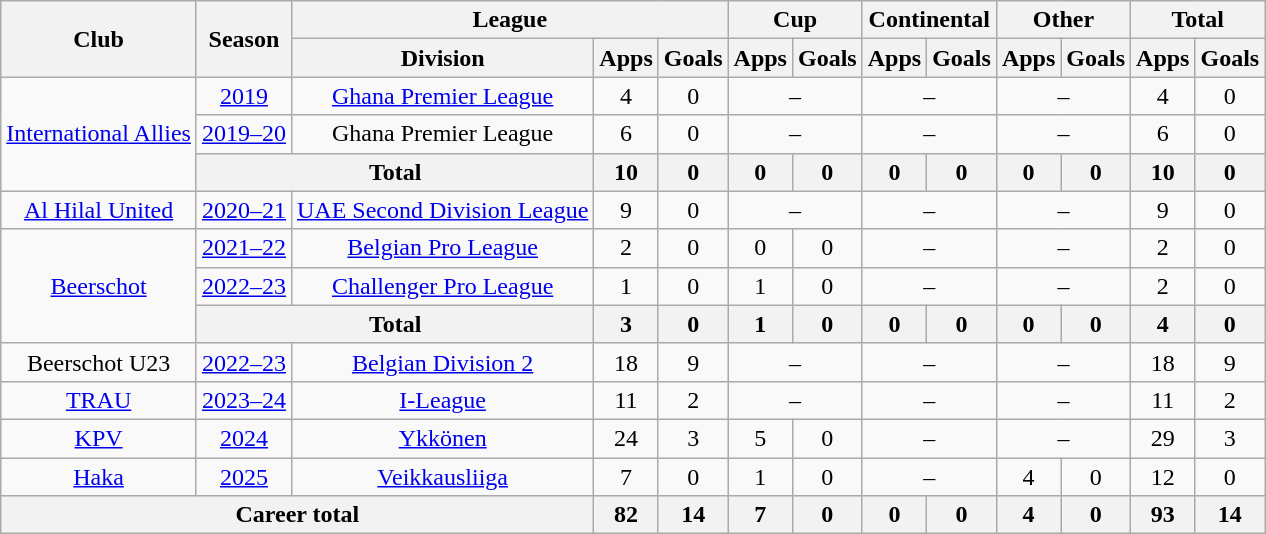<table class="wikitable" style="text-align:center">
<tr>
<th rowspan="2">Club</th>
<th rowspan="2">Season</th>
<th colspan="3">League</th>
<th colspan="2">Cup</th>
<th colspan="2">Continental</th>
<th colspan="2">Other</th>
<th colspan="2">Total</th>
</tr>
<tr>
<th>Division</th>
<th>Apps</th>
<th>Goals</th>
<th>Apps</th>
<th>Goals</th>
<th>Apps</th>
<th>Goals</th>
<th>Apps</th>
<th>Goals</th>
<th>Apps</th>
<th>Goals</th>
</tr>
<tr>
<td rowspan="3"><a href='#'>International Allies</a></td>
<td><a href='#'>2019</a></td>
<td><a href='#'>Ghana Premier League</a></td>
<td>4</td>
<td>0</td>
<td colspan=2>–</td>
<td colspan=2>–</td>
<td colspan=2>–</td>
<td>4</td>
<td>0</td>
</tr>
<tr>
<td><a href='#'>2019–20</a></td>
<td>Ghana Premier League</td>
<td>6</td>
<td>0</td>
<td colspan=2>–</td>
<td colspan=2>–</td>
<td colspan=2>–</td>
<td>6</td>
<td>0</td>
</tr>
<tr>
<th colspan="2">Total</th>
<th>10</th>
<th>0</th>
<th>0</th>
<th>0</th>
<th>0</th>
<th>0</th>
<th>0</th>
<th>0</th>
<th>10</th>
<th>0</th>
</tr>
<tr>
<td><a href='#'>Al Hilal United</a></td>
<td><a href='#'>2020–21</a></td>
<td><a href='#'>UAE Second Division League</a></td>
<td>9</td>
<td>0</td>
<td colspan=2>–</td>
<td colspan=2>–</td>
<td colspan=2>–</td>
<td>9</td>
<td>0</td>
</tr>
<tr>
<td rowspan=3><a href='#'>Beerschot</a></td>
<td><a href='#'>2021–22</a></td>
<td><a href='#'>Belgian Pro League</a></td>
<td>2</td>
<td>0</td>
<td>0</td>
<td>0</td>
<td colspan=2>–</td>
<td colspan=2>–</td>
<td>2</td>
<td>0</td>
</tr>
<tr>
<td><a href='#'>2022–23</a></td>
<td><a href='#'>Challenger Pro League</a></td>
<td>1</td>
<td>0</td>
<td>1</td>
<td>0</td>
<td colspan=2>–</td>
<td colspan=2>–</td>
<td>2</td>
<td>0</td>
</tr>
<tr>
<th colspan="2">Total</th>
<th>3</th>
<th>0</th>
<th>1</th>
<th>0</th>
<th>0</th>
<th>0</th>
<th>0</th>
<th>0</th>
<th>4</th>
<th>0</th>
</tr>
<tr>
<td>Beerschot U23</td>
<td><a href='#'>2022–23</a></td>
<td><a href='#'>Belgian Division 2</a></td>
<td>18</td>
<td>9</td>
<td colspan=2>–</td>
<td colspan=2>–</td>
<td colspan=2>–</td>
<td>18</td>
<td>9</td>
</tr>
<tr>
<td><a href='#'>TRAU</a></td>
<td><a href='#'>2023–24</a></td>
<td><a href='#'>I-League</a></td>
<td>11</td>
<td>2</td>
<td colspan=2>–</td>
<td colspan=2>–</td>
<td colspan=2>–</td>
<td>11</td>
<td>2</td>
</tr>
<tr>
<td><a href='#'>KPV</a></td>
<td><a href='#'>2024</a></td>
<td><a href='#'>Ykkönen</a></td>
<td>24</td>
<td>3</td>
<td>5</td>
<td>0</td>
<td colspan=2>–</td>
<td colspan=2>–</td>
<td>29</td>
<td>3</td>
</tr>
<tr>
<td><a href='#'>Haka</a></td>
<td><a href='#'>2025</a></td>
<td><a href='#'>Veikkausliiga</a></td>
<td>7</td>
<td>0</td>
<td>1</td>
<td>0</td>
<td colspan=2>–</td>
<td>4</td>
<td>0</td>
<td>12</td>
<td>0</td>
</tr>
<tr>
<th colspan="3">Career total</th>
<th>82</th>
<th>14</th>
<th>7</th>
<th>0</th>
<th>0</th>
<th>0</th>
<th>4</th>
<th>0</th>
<th>93</th>
<th>14</th>
</tr>
</table>
